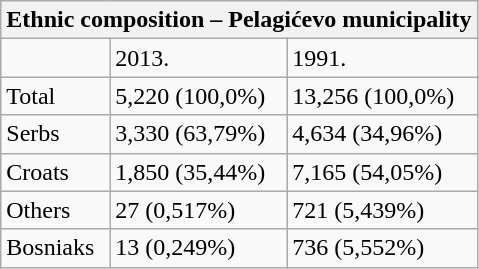<table class="wikitable">
<tr>
<th colspan="8">Ethnic composition – Pelagićevo municipality</th>
</tr>
<tr>
<td></td>
<td>2013.</td>
<td>1991.</td>
</tr>
<tr>
<td>Total</td>
<td>5,220 (100,0%)</td>
<td>13,256 (100,0%)</td>
</tr>
<tr>
<td>Serbs</td>
<td>3,330 (63,79%)</td>
<td>4,634 (34,96%)</td>
</tr>
<tr>
<td>Croats</td>
<td>1,850 (35,44%)</td>
<td>7,165 (54,05%)</td>
</tr>
<tr>
<td>Others</td>
<td>27 (0,517%)</td>
<td>721 (5,439%)</td>
</tr>
<tr>
<td>Bosniaks</td>
<td>13 (0,249%)</td>
<td>736 (5,552%)</td>
</tr>
</table>
